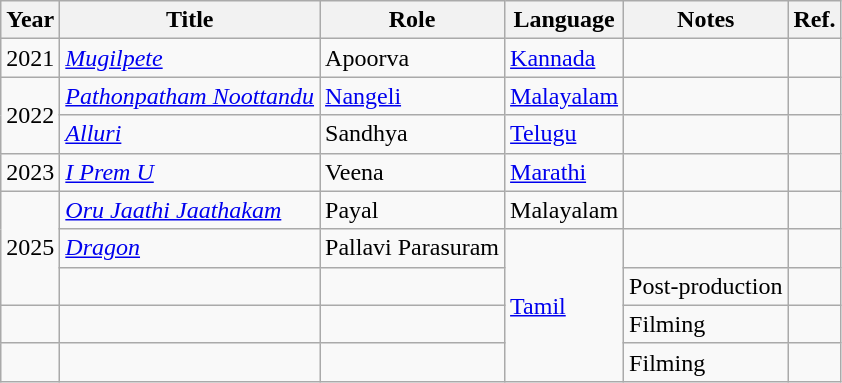<table class="wikitable sortable">
<tr>
<th>Year</th>
<th>Title</th>
<th>Role</th>
<th>Language</th>
<th>Notes</th>
<th>Ref.</th>
</tr>
<tr>
<td>2021</td>
<td><em><a href='#'>Mugilpete</a></em></td>
<td>Apoorva</td>
<td><a href='#'>Kannada</a></td>
<td></td>
<td></td>
</tr>
<tr>
<td rowspan=2>2022</td>
<td><em><a href='#'>Pathonpatham Noottandu</a></em></td>
<td><a href='#'>Nangeli</a></td>
<td><a href='#'>Malayalam</a></td>
<td></td>
<td></td>
</tr>
<tr>
<td><em><a href='#'>Alluri</a></em></td>
<td>Sandhya</td>
<td><a href='#'>Telugu</a></td>
<td></td>
<td></td>
</tr>
<tr>
<td>2023</td>
<td><em><a href='#'>I Prem U</a></em></td>
<td>Veena</td>
<td><a href='#'>Marathi</a></td>
<td></td>
<td></td>
</tr>
<tr>
<td rowspan="3">2025</td>
<td><em><a href='#'>Oru Jaathi Jaathakam</a></em></td>
<td>Payal</td>
<td>Malayalam</td>
<td></td>
<td></td>
</tr>
<tr>
<td><em><a href='#'>Dragon</a></em></td>
<td>Pallavi Parasuram</td>
<td rowspan="4"><a href='#'>Tamil</a></td>
<td></td>
<td></td>
</tr>
<tr>
<td></td>
<td></td>
<td>Post-production</td>
<td></td>
</tr>
<tr>
<td></td>
<td></td>
<td></td>
<td>Filming</td>
<td></td>
</tr>
<tr>
<td></td>
<td></td>
<td></td>
<td>Filming</td>
<td></td>
</tr>
</table>
